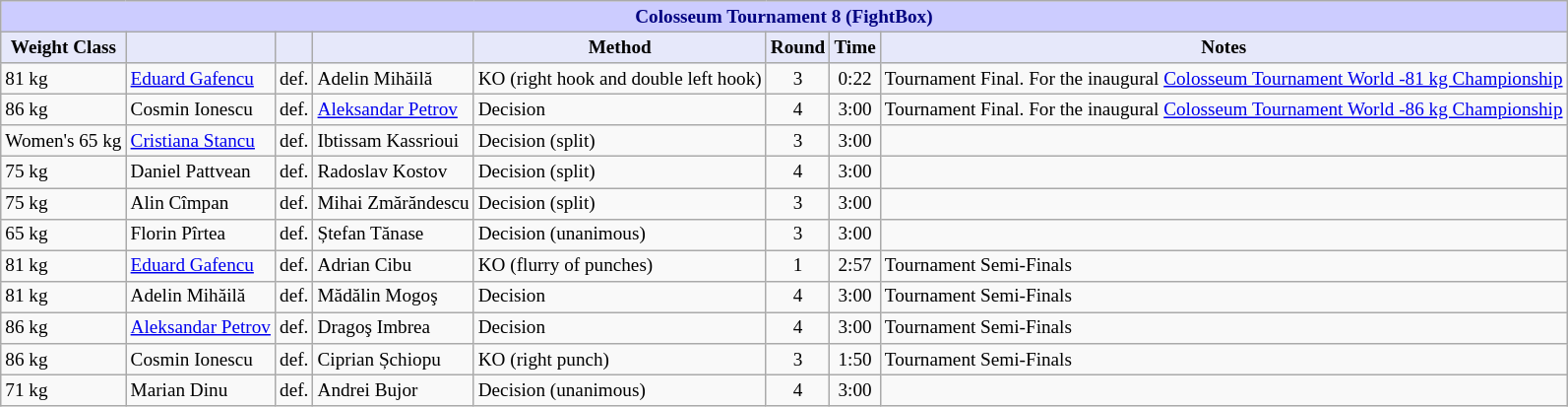<table class="wikitable" style="font-size: 80%;">
<tr>
<th colspan="8" style="background-color: #ccf; color: #000080; text-align: center;"><strong>Colosseum Tournament 8 (FightBox)</strong></th>
</tr>
<tr>
<th colspan="1" style="background-color: #E6E8FA; color: #000000; text-align: center;">Weight Class</th>
<th colspan="1" style="background-color: #E6E8FA; color: #000000; text-align: center;"></th>
<th colspan="1" style="background-color: #E6E8FA; color: #000000; text-align: center;"></th>
<th colspan="1" style="background-color: #E6E8FA; color: #000000; text-align: center;"></th>
<th colspan="1" style="background-color: #E6E8FA; color: #000000; text-align: center;">Method</th>
<th colspan="1" style="background-color: #E6E8FA; color: #000000; text-align: center;">Round</th>
<th colspan="1" style="background-color: #E6E8FA; color: #000000; text-align: center;">Time</th>
<th colspan="1" style="background-color: #E6E8FA; color: #000000; text-align: center;">Notes</th>
</tr>
<tr>
<td>81 kg</td>
<td> <a href='#'>Eduard Gafencu</a></td>
<td align=center>def.</td>
<td> Adelin Mihăilă</td>
<td>KO (right hook and double left hook)</td>
<td align=center>3</td>
<td align=center>0:22</td>
<td>Tournament Final. For the inaugural <a href='#'>Colosseum Tournament World -81 kg Championship</a></td>
</tr>
<tr>
<td>86 kg</td>
<td> Cosmin Ionescu</td>
<td align=center>def.</td>
<td> <a href='#'>Aleksandar Petrov</a></td>
<td>Decision</td>
<td align=center>4</td>
<td align=center>3:00</td>
<td>Tournament Final. For the inaugural <a href='#'>Colosseum Tournament World -86 kg Championship</a></td>
</tr>
<tr>
<td>Women's 65 kg</td>
<td> <a href='#'>Cristiana Stancu</a></td>
<td align=center>def.</td>
<td> Ibtissam Kassrioui</td>
<td>Decision (split)</td>
<td align=center>3</td>
<td align=center>3:00</td>
<td></td>
</tr>
<tr>
<td>75 kg</td>
<td> Daniel Pattvean</td>
<td align=center>def.</td>
<td> Radoslav Kostov</td>
<td>Decision (split)</td>
<td align=center>4</td>
<td align=center>3:00</td>
<td></td>
</tr>
<tr>
<td>75 kg</td>
<td> Alin Cîmpan</td>
<td align=center>def.</td>
<td> Mihai Zmărăndescu</td>
<td>Decision (split)</td>
<td align=center>3</td>
<td align=center>3:00</td>
<td></td>
</tr>
<tr>
<td>65 kg</td>
<td> Florin Pîrtea</td>
<td align=center>def.</td>
<td> Ștefan Tănase</td>
<td>Decision (unanimous)</td>
<td align=center>3</td>
<td align=center>3:00</td>
<td></td>
</tr>
<tr>
<td>81 kg</td>
<td> <a href='#'>Eduard Gafencu</a></td>
<td align=center>def.</td>
<td> Adrian Cibu</td>
<td>KO (flurry of punches)</td>
<td align=center>1</td>
<td align=center>2:57</td>
<td>Tournament Semi-Finals</td>
</tr>
<tr>
<td>81 kg</td>
<td> Adelin Mihăilă</td>
<td align=center>def.</td>
<td> Mădălin Mogoş</td>
<td>Decision</td>
<td align=center>4</td>
<td align=center>3:00</td>
<td>Tournament Semi-Finals</td>
</tr>
<tr>
<td>86 kg</td>
<td> <a href='#'>Aleksandar Petrov</a></td>
<td align=center>def.</td>
<td> Dragoş Imbrea</td>
<td>Decision</td>
<td align=center>4</td>
<td align=center>3:00</td>
<td>Tournament Semi-Finals</td>
</tr>
<tr>
<td>86 kg</td>
<td> Cosmin Ionescu</td>
<td align=center>def.</td>
<td> Ciprian Șchiopu</td>
<td>KO (right punch)</td>
<td align=center>3</td>
<td align=center>1:50</td>
<td>Tournament Semi-Finals</td>
</tr>
<tr>
<td>71 kg</td>
<td> Marian Dinu</td>
<td align=center>def.</td>
<td> Andrei Bujor</td>
<td>Decision (unanimous)</td>
<td align=center>4</td>
<td align=center>3:00</td>
<td></td>
</tr>
</table>
